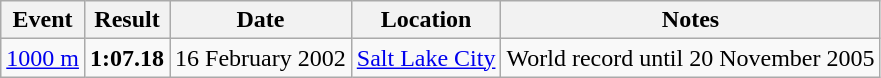<table class='wikitable'>
<tr>
<th>Event</th>
<th>Result</th>
<th>Date</th>
<th>Location</th>
<th>Notes</th>
</tr>
<tr>
<td><a href='#'>1000 m</a></td>
<td><strong>1:07.18</strong></td>
<td>16 February 2002</td>
<td align=left> <a href='#'>Salt Lake City</a></td>
<td>World record until 20 November 2005</td>
</tr>
</table>
